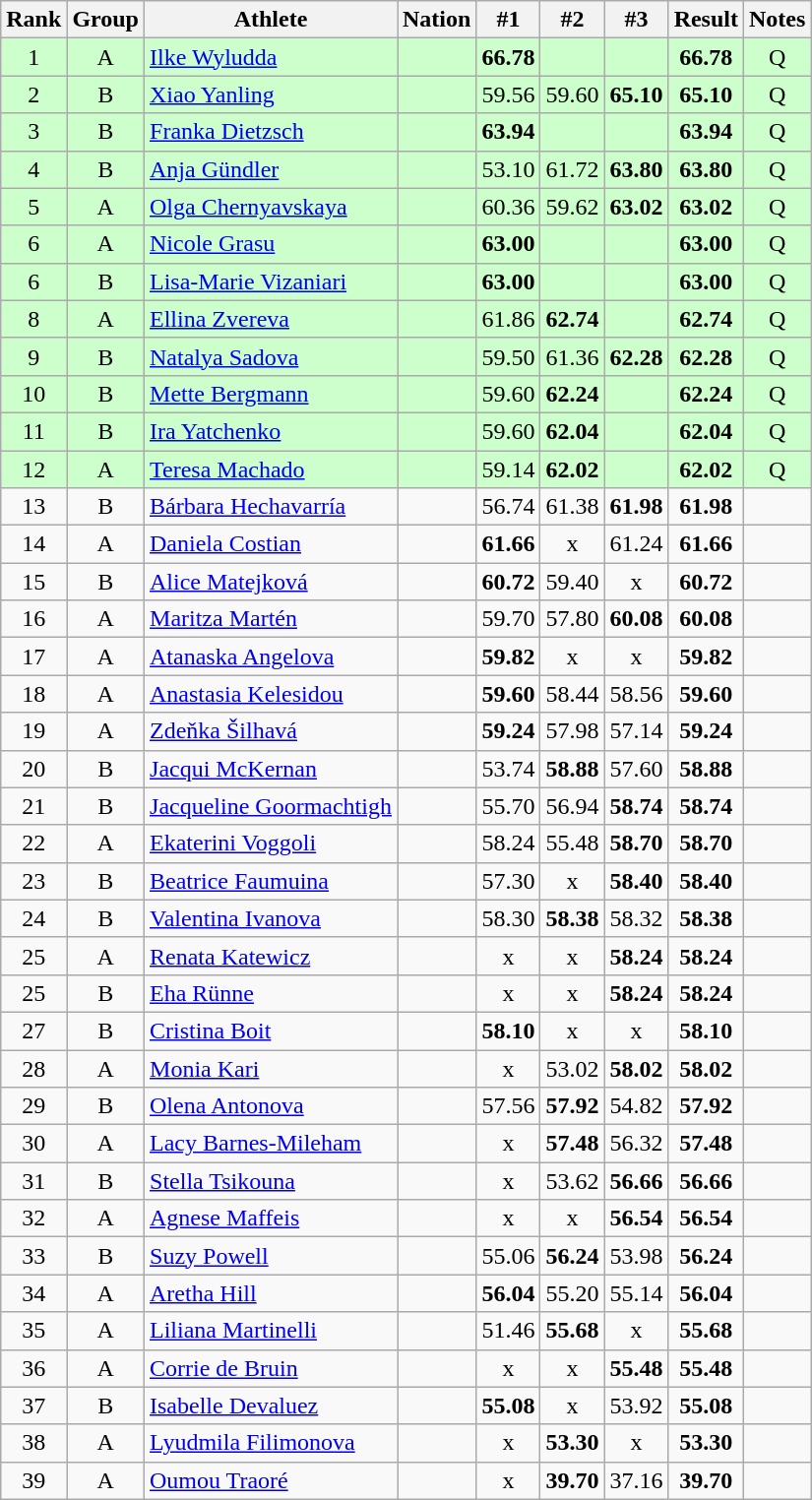<table class="wikitable sortable" style="text-align:center">
<tr>
<th>Rank</th>
<th>Group</th>
<th>Athlete</th>
<th>Nation</th>
<th>#1</th>
<th>#2</th>
<th>#3</th>
<th>Result</th>
<th>Notes</th>
</tr>
<tr bgcolor=ccffcc>
<td>1</td>
<td>A</td>
<td align=left><a href='#'>Ilke Wyludda</a></td>
<td align=left></td>
<td><strong>66.78</strong></td>
<td></td>
<td></td>
<td><strong>66.78</strong></td>
<td>Q</td>
</tr>
<tr bgcolor=ccffcc>
<td>2</td>
<td>B</td>
<td align=left><a href='#'>Xiao Yanling</a></td>
<td align=left></td>
<td>59.56</td>
<td>59.60</td>
<td><strong>65.10</strong></td>
<td><strong>65.10</strong></td>
<td>Q</td>
</tr>
<tr bgcolor=ccffcc>
<td>3</td>
<td>B</td>
<td align=left><a href='#'>Franka Dietzsch</a></td>
<td align=left></td>
<td><strong>63.94</strong></td>
<td></td>
<td></td>
<td><strong>63.94</strong></td>
<td>Q</td>
</tr>
<tr bgcolor=ccffcc>
<td>4</td>
<td>B</td>
<td align=left><a href='#'>Anja Gündler</a></td>
<td align=left></td>
<td>53.10</td>
<td>61.72</td>
<td><strong>63.80</strong></td>
<td><strong>63.80</strong></td>
<td>Q</td>
</tr>
<tr bgcolor=ccffcc>
<td>5</td>
<td>A</td>
<td align=left><a href='#'>Olga Chernyavskaya</a></td>
<td align=left></td>
<td>60.36</td>
<td>59.62</td>
<td><strong>63.02</strong></td>
<td><strong>63.02</strong></td>
<td>Q</td>
</tr>
<tr bgcolor=ccffcc>
<td>6</td>
<td>A</td>
<td align=left><a href='#'>Nicole Grasu</a></td>
<td align=left></td>
<td><strong>63.00</strong></td>
<td></td>
<td></td>
<td><strong>63.00</strong></td>
<td>Q</td>
</tr>
<tr bgcolor=ccffcc>
<td>6</td>
<td>B</td>
<td align=left><a href='#'>Lisa-Marie Vizaniari</a></td>
<td align=left></td>
<td><strong>63.00</strong></td>
<td></td>
<td></td>
<td><strong>63.00</strong></td>
<td>Q</td>
</tr>
<tr bgcolor=ccffcc>
<td>8</td>
<td>A</td>
<td align=left><a href='#'>Ellina Zvereva</a></td>
<td align=left></td>
<td>61.86</td>
<td><strong>62.74</strong></td>
<td></td>
<td><strong>62.74</strong></td>
<td>Q</td>
</tr>
<tr bgcolor=ccffcc>
<td>9</td>
<td>B</td>
<td align=left><a href='#'>Natalya Sadova</a></td>
<td align=left></td>
<td>59.50</td>
<td>61.36</td>
<td><strong>62.28</strong></td>
<td><strong>62.28</strong></td>
<td>Q</td>
</tr>
<tr bgcolor=ccffcc>
<td>10</td>
<td>B</td>
<td align=left><a href='#'>Mette Bergmann</a></td>
<td align=left></td>
<td>59.60</td>
<td><strong>62.24</strong></td>
<td></td>
<td><strong>62.24</strong></td>
<td>Q</td>
</tr>
<tr bgcolor=ccffcc>
<td>11</td>
<td>B</td>
<td align=left><a href='#'>Ira Yatchenko</a></td>
<td align=left></td>
<td>59.60</td>
<td><strong>62.04</strong></td>
<td></td>
<td><strong>62.04</strong></td>
<td>Q</td>
</tr>
<tr bgcolor=ccffcc>
<td>12</td>
<td>A</td>
<td align=left><a href='#'>Teresa Machado</a></td>
<td align=left></td>
<td>59.14</td>
<td><strong>62.02</strong></td>
<td></td>
<td><strong>62.02</strong></td>
<td>Q</td>
</tr>
<tr>
<td>13</td>
<td>B</td>
<td align=left><a href='#'>Bárbara Hechavarría</a></td>
<td align=left></td>
<td>56.74</td>
<td>61.38</td>
<td><strong>61.98</strong></td>
<td><strong>61.98</strong></td>
<td></td>
</tr>
<tr>
<td>14</td>
<td>A</td>
<td align=left><a href='#'>Daniela Costian</a></td>
<td align=left></td>
<td><strong>61.66</strong></td>
<td>x</td>
<td>61.24</td>
<td><strong>61.66</strong></td>
<td></td>
</tr>
<tr>
<td>15</td>
<td>B</td>
<td align=left><a href='#'>Alice Matejková</a></td>
<td align=left></td>
<td><strong>60.72</strong></td>
<td>59.40</td>
<td>x</td>
<td><strong>60.72</strong></td>
<td></td>
</tr>
<tr>
<td>16</td>
<td>A</td>
<td align=left><a href='#'>Maritza Martén</a></td>
<td align=left></td>
<td>59.70</td>
<td>57.80</td>
<td><strong>60.08</strong></td>
<td><strong>60.08</strong></td>
<td></td>
</tr>
<tr>
<td>17</td>
<td>A</td>
<td align=left><a href='#'>Atanaska Angelova</a></td>
<td align=left></td>
<td><strong>59.82</strong></td>
<td>x</td>
<td>x</td>
<td><strong>59.82</strong></td>
<td></td>
</tr>
<tr>
<td>18</td>
<td>A</td>
<td align=left><a href='#'>Anastasia Kelesidou</a></td>
<td align=left></td>
<td><strong>59.60</strong></td>
<td>58.44</td>
<td>58.56</td>
<td><strong>59.60</strong></td>
<td></td>
</tr>
<tr>
<td>19</td>
<td>A</td>
<td align=left><a href='#'>Zdeňka Šilhavá</a></td>
<td align=left></td>
<td><strong>59.24</strong></td>
<td>57.98</td>
<td>57.14</td>
<td><strong>59.24</strong></td>
<td></td>
</tr>
<tr>
<td>20</td>
<td>B</td>
<td align=left><a href='#'>Jacqui McKernan</a></td>
<td align=left></td>
<td>53.74</td>
<td><strong>58.88</strong></td>
<td>57.60</td>
<td><strong>58.88</strong></td>
<td></td>
</tr>
<tr>
<td>21</td>
<td>B</td>
<td align=left><a href='#'>Jacqueline Goormachtigh</a></td>
<td align=left></td>
<td>55.70</td>
<td>56.94</td>
<td><strong>58.74</strong></td>
<td><strong>58.74</strong></td>
<td></td>
</tr>
<tr>
<td>22</td>
<td>A</td>
<td align=left><a href='#'>Ekaterini Voggoli</a></td>
<td align=left></td>
<td>58.24</td>
<td>55.48</td>
<td><strong>58.70</strong></td>
<td><strong>58.70</strong></td>
<td></td>
</tr>
<tr>
<td>23</td>
<td>B</td>
<td align=left><a href='#'>Beatrice Faumuina</a></td>
<td align=left></td>
<td>57.30</td>
<td>x</td>
<td><strong>58.40</strong></td>
<td><strong>58.40</strong></td>
<td></td>
</tr>
<tr>
<td>24</td>
<td>B</td>
<td align=left><a href='#'>Valentina Ivanova</a></td>
<td align=left></td>
<td>58.30</td>
<td><strong>58.38</strong></td>
<td>58.32</td>
<td><strong>58.38</strong></td>
<td></td>
</tr>
<tr>
<td>25</td>
<td>A</td>
<td align=left><a href='#'>Renata Katewicz</a></td>
<td align=left></td>
<td>x</td>
<td>x</td>
<td><strong>58.24</strong></td>
<td><strong>58.24</strong></td>
<td></td>
</tr>
<tr>
<td>25</td>
<td>B</td>
<td align=left><a href='#'>Eha Rünne</a></td>
<td align=left></td>
<td>x</td>
<td>x</td>
<td><strong>58.24</strong></td>
<td><strong>58.24</strong></td>
<td></td>
</tr>
<tr>
<td>27</td>
<td>B</td>
<td align=left><a href='#'>Cristina Boit</a></td>
<td align=left></td>
<td><strong>58.10</strong></td>
<td>x</td>
<td>x</td>
<td><strong>58.10</strong></td>
<td></td>
</tr>
<tr>
<td>28</td>
<td>A</td>
<td align=left><a href='#'>Monia Kari</a></td>
<td align=left></td>
<td>x</td>
<td>53.02</td>
<td><strong>58.02</strong></td>
<td><strong>58.02</strong></td>
<td></td>
</tr>
<tr>
<td>29</td>
<td>B</td>
<td align=left><a href='#'>Olena Antonova</a></td>
<td align=left></td>
<td>57.56</td>
<td><strong>57.92</strong></td>
<td>54.82</td>
<td><strong>57.92</strong></td>
<td></td>
</tr>
<tr>
<td>30</td>
<td>A</td>
<td align=left><a href='#'>Lacy Barnes-Mileham</a></td>
<td align=left></td>
<td>x</td>
<td><strong>57.48</strong></td>
<td>56.32</td>
<td><strong>57.48</strong></td>
<td></td>
</tr>
<tr>
<td>31</td>
<td>B</td>
<td align=left><a href='#'>Stella Tsikouna</a></td>
<td align=left></td>
<td>x</td>
<td>53.62</td>
<td><strong>56.66</strong></td>
<td><strong>56.66</strong></td>
<td></td>
</tr>
<tr>
<td>32</td>
<td>A</td>
<td align=left><a href='#'>Agnese Maffeis</a></td>
<td align=left></td>
<td>x</td>
<td>x</td>
<td><strong>56.54</strong></td>
<td><strong>56.54</strong></td>
<td></td>
</tr>
<tr>
<td>33</td>
<td>B</td>
<td align=left><a href='#'>Suzy Powell</a></td>
<td align=left></td>
<td>55.06</td>
<td><strong>56.24</strong></td>
<td>53.98</td>
<td><strong>56.24</strong></td>
<td></td>
</tr>
<tr>
<td>34</td>
<td>A</td>
<td align=left><a href='#'>Aretha Hill</a></td>
<td align=left></td>
<td><strong>56.04</strong></td>
<td>55.20</td>
<td>55.14</td>
<td><strong>56.04</strong></td>
<td></td>
</tr>
<tr>
<td>35</td>
<td>A</td>
<td align=left><a href='#'>Liliana Martinelli</a></td>
<td align=left></td>
<td>51.46</td>
<td><strong>55.68</strong></td>
<td>x</td>
<td><strong>55.68</strong></td>
<td></td>
</tr>
<tr>
<td>36</td>
<td>A</td>
<td align=left><a href='#'>Corrie de Bruin</a></td>
<td align=left></td>
<td>x</td>
<td>x</td>
<td><strong>55.48</strong></td>
<td><strong>55.48</strong></td>
<td></td>
</tr>
<tr>
<td>37</td>
<td>B</td>
<td align=left><a href='#'>Isabelle Devaluez</a></td>
<td align=left></td>
<td><strong>55.08</strong></td>
<td>x</td>
<td>53.92</td>
<td><strong>55.08</strong></td>
<td></td>
</tr>
<tr>
<td>38</td>
<td>A</td>
<td align=left><a href='#'>Lyudmila Filimonova</a></td>
<td align=left></td>
<td>x</td>
<td><strong>53.30</strong></td>
<td>x</td>
<td><strong>53.30</strong></td>
<td></td>
</tr>
<tr>
<td>39</td>
<td>A</td>
<td align=left><a href='#'>Oumou Traoré</a></td>
<td align=left></td>
<td>x</td>
<td><strong>39.70</strong></td>
<td>37.16</td>
<td><strong>39.70</strong></td>
<td></td>
</tr>
</table>
